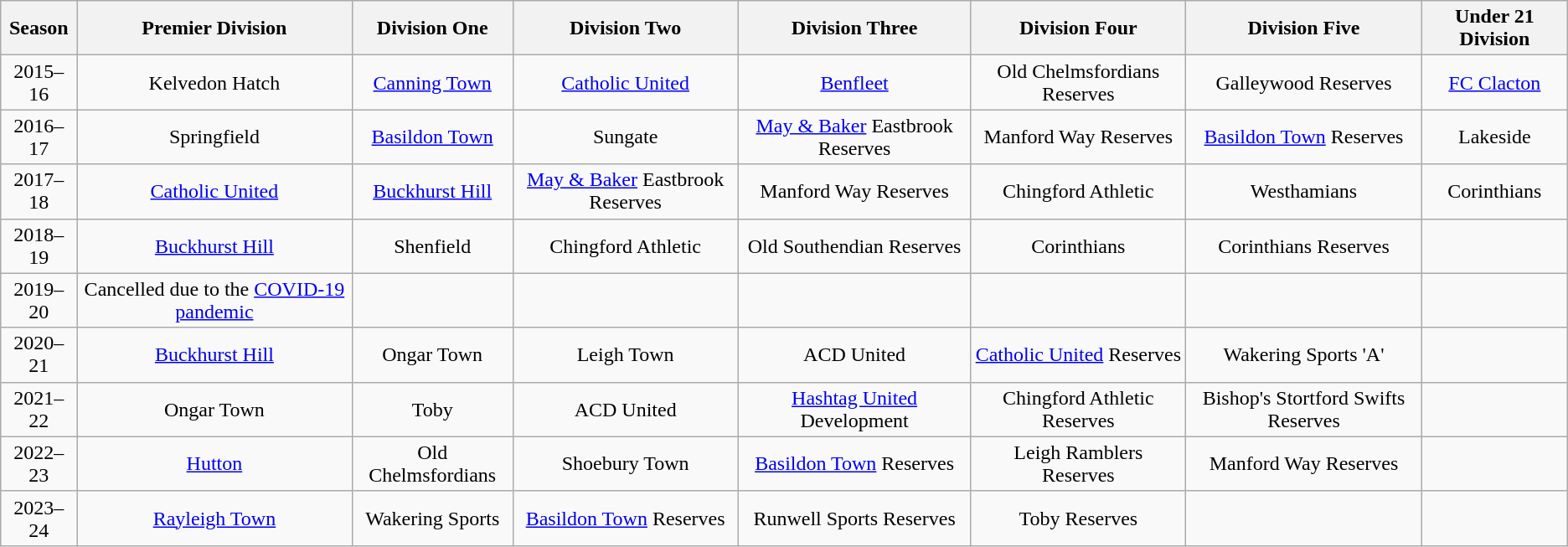<table class=wikitable style=text-align:center>
<tr>
<th>Season</th>
<th>Premier Division</th>
<th>Division One</th>
<th>Division Two</th>
<th>Division Three</th>
<th>Division Four</th>
<th>Division Five</th>
<th>Under 21 Division</th>
</tr>
<tr>
<td>2015–16</td>
<td>Kelvedon Hatch</td>
<td><a href='#'>Canning Town</a></td>
<td><a href='#'>Catholic United</a></td>
<td><a href='#'>Benfleet</a></td>
<td>Old Chelmsfordians Reserves</td>
<td>Galleywood Reserves</td>
<td><a href='#'>FC Clacton</a></td>
</tr>
<tr>
<td>2016–17</td>
<td>Springfield</td>
<td><a href='#'>Basildon Town</a></td>
<td>Sungate</td>
<td><a href='#'>May & Baker</a> Eastbrook Reserves</td>
<td>Manford Way Reserves</td>
<td><a href='#'>Basildon Town</a> Reserves</td>
<td>Lakeside</td>
</tr>
<tr>
<td>2017–18</td>
<td><a href='#'>Catholic United</a></td>
<td><a href='#'>Buckhurst Hill</a></td>
<td><a href='#'>May & Baker</a> Eastbrook Reserves</td>
<td>Manford Way Reserves</td>
<td>Chingford Athletic</td>
<td>Westhamians</td>
<td>Corinthians</td>
</tr>
<tr>
<td>2018–19</td>
<td><a href='#'>Buckhurst Hill</a></td>
<td>Shenfield</td>
<td>Chingford Athletic</td>
<td>Old Southendian Reserves</td>
<td>Corinthians</td>
<td>Corinthians Reserves</td>
</tr>
<tr>
<td>2019–20</td>
<td>Cancelled due to the <a href='#'>COVID-19 pandemic</a></td>
<td></td>
<td></td>
<td></td>
<td></td>
<td></td>
<td></td>
</tr>
<tr>
<td>2020–21</td>
<td><a href='#'>Buckhurst Hill</a></td>
<td>Ongar Town</td>
<td>Leigh Town</td>
<td>ACD United</td>
<td><a href='#'>Catholic United</a> Reserves</td>
<td>Wakering Sports 'A'</td>
<td></td>
</tr>
<tr>
<td>2021–22</td>
<td>Ongar Town</td>
<td>Toby</td>
<td>ACD United</td>
<td><a href='#'>Hashtag United</a> Development</td>
<td>Chingford Athletic Reserves</td>
<td>Bishop's Stortford Swifts Reserves</td>
<td></td>
</tr>
<tr>
<td>2022–23</td>
<td><a href='#'>Hutton</a></td>
<td>Old Chelmsfordians</td>
<td>Shoebury Town</td>
<td><a href='#'>Basildon Town</a> Reserves</td>
<td>Leigh Ramblers Reserves</td>
<td>Manford Way Reserves</td>
<td></td>
</tr>
<tr>
<td>2023–24</td>
<td><a href='#'>Rayleigh Town</a></td>
<td>Wakering Sports</td>
<td><a href='#'>Basildon Town</a> Reserves</td>
<td>Runwell Sports Reserves</td>
<td>Toby Reserves</td>
<td></td>
<td></td>
</tr>
</table>
